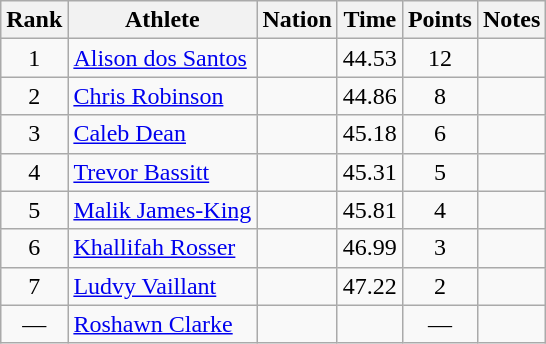<table class="wikitable mw-datatable sortable" style="text-align:center;">
<tr>
<th scope="col" style="width: 10px;">Rank</th>
<th scope="col">Athlete</th>
<th scope="col">Nation</th>
<th scope="col">Time</th>
<th scope="col">Points</th>
<th scope="col">Notes</th>
</tr>
<tr>
<td>1</td>
<td align=left><a href='#'>Alison dos Santos</a> </td>
<td align=left></td>
<td>44.53</td>
<td>12</td>
<td></td>
</tr>
<tr>
<td>2</td>
<td align="left"><a href='#'>Chris Robinson</a> </td>
<td align="left"></td>
<td>44.86</td>
<td>8</td>
<td></td>
</tr>
<tr>
<td>3</td>
<td align="left"><a href='#'>Caleb Dean</a> </td>
<td align="left"></td>
<td>45.18</td>
<td>6</td>
<td></td>
</tr>
<tr>
<td>4</td>
<td align="left"><a href='#'>Trevor Bassitt</a> </td>
<td align="left"></td>
<td>45.31</td>
<td>5</td>
<td></td>
</tr>
<tr>
<td>5</td>
<td align="left"><a href='#'>Malik James-King</a> </td>
<td align="left"></td>
<td>45.81</td>
<td>4</td>
<td></td>
</tr>
<tr>
<td>6</td>
<td align="left"><a href='#'>Khallifah Rosser</a> </td>
<td align="left"></td>
<td>46.99</td>
<td>3</td>
<td></td>
</tr>
<tr>
<td>7</td>
<td align="left"><a href='#'>Ludvy Vaillant</a> </td>
<td align="left"></td>
<td>47.22</td>
<td>2</td>
<td></td>
</tr>
<tr>
<td>—</td>
<td align="left"><a href='#'>Roshawn Clarke</a> </td>
<td align="left"></td>
<td></td>
<td>—</td>
<td></td>
</tr>
</table>
